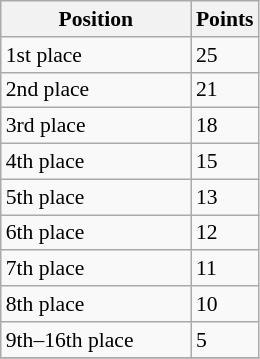<table class="wikitable" style="font-size: 90%">
<tr>
<th width=120>Position</th>
<th width=20>Points</th>
</tr>
<tr>
<td>1st place</td>
<td>25</td>
</tr>
<tr>
<td>2nd place</td>
<td>21</td>
</tr>
<tr>
<td>3rd place</td>
<td>18</td>
</tr>
<tr>
<td>4th place</td>
<td>15</td>
</tr>
<tr>
<td>5th place</td>
<td>13</td>
</tr>
<tr>
<td>6th place</td>
<td>12</td>
</tr>
<tr>
<td>7th place</td>
<td>11</td>
</tr>
<tr>
<td>8th place</td>
<td>10</td>
</tr>
<tr>
<td>9th–16th place</td>
<td>5</td>
</tr>
<tr>
</tr>
</table>
